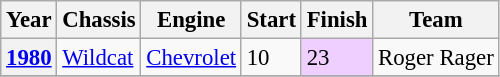<table class="wikitable" style="font-size: 95%;">
<tr>
<th>Year</th>
<th>Chassis</th>
<th>Engine</th>
<th>Start</th>
<th>Finish</th>
<th>Team</th>
</tr>
<tr>
<th><a href='#'>1980</a></th>
<td><a href='#'>Wildcat</a></td>
<td><a href='#'>Chevrolet</a></td>
<td>10</td>
<td style="background:#EFCFFF;">23</td>
<td>Roger Rager</td>
</tr>
<tr>
</tr>
</table>
